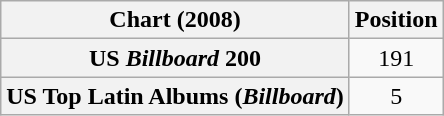<table class="wikitable sortable plainrowheaders" style="text-align:center">
<tr>
<th scope="col">Chart (2008)</th>
<th scope="col">Position</th>
</tr>
<tr>
<th scope="row">US <em>Billboard</em> 200</th>
<td>191</td>
</tr>
<tr>
<th scope="row">US Top Latin Albums (<em>Billboard</em>)</th>
<td>5</td>
</tr>
</table>
